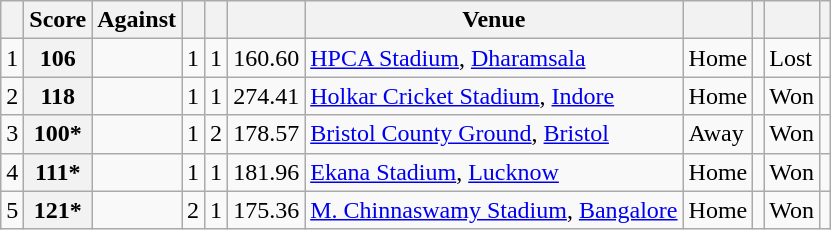<table class="wikitable sortable plainrowheaders">
<tr>
<th></th>
<th>Score</th>
<th>Against</th>
<th><a href='#'></a></th>
<th><a href='#'></a></th>
<th><a href='#'></a></th>
<th>Venue</th>
<th></th>
<th></th>
<th></th>
<th></th>
</tr>
<tr>
<td>1</td>
<th scope="row"> 106</th>
<td></td>
<td>1</td>
<td>1</td>
<td>160.60</td>
<td><a href='#'>HPCA Stadium</a>, <a href='#'>Dharamsala</a></td>
<td>Home</td>
<td></td>
<td>Lost</td>
<td></td>
</tr>
<tr>
<td>2</td>
<th scope="row"> 118  </th>
<td></td>
<td>1</td>
<td>1</td>
<td>274.41</td>
<td><a href='#'>Holkar Cricket Stadium</a>, <a href='#'>Indore</a></td>
<td>Home</td>
<td></td>
<td>Won</td>
<td></td>
</tr>
<tr>
<td>3</td>
<th scope="row"> 100* </th>
<td></td>
<td>1</td>
<td>2</td>
<td>178.57</td>
<td><a href='#'>Bristol County Ground</a>, <a href='#'>Bristol</a></td>
<td>Away</td>
<td></td>
<td>Won</td>
<td></td>
</tr>
<tr>
<td>4</td>
<th scope="row"> 111*  </th>
<td></td>
<td>1</td>
<td>1</td>
<td>181.96</td>
<td><a href='#'>Ekana Stadium</a>, <a href='#'>Lucknow</a></td>
<td>Home</td>
<td></td>
<td>Won</td>
<td></td>
</tr>
<tr>
<td>5</td>
<th scope="row"> 121*  </th>
<td></td>
<td>2</td>
<td>1</td>
<td>175.36</td>
<td><a href='#'>M. Chinnaswamy Stadium</a>, <a href='#'>Bangalore</a></td>
<td>Home</td>
<td></td>
<td>Won</td>
<td></td>
</tr>
</table>
